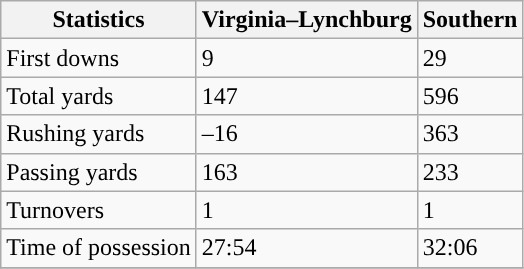<table class="wikitable">
<tr>
<th>Statistics</th>
<th>Virginia–Lynchburg</th>
<th>Southern</th>
</tr>
<tr>
<td>First downs</td>
<td>9</td>
<td>29</td>
</tr>
<tr>
<td>Total yards</td>
<td>147</td>
<td>596</td>
</tr>
<tr>
<td>Rushing yards</td>
<td>–16</td>
<td>363</td>
</tr>
<tr>
<td>Passing yards</td>
<td>163</td>
<td>233</td>
</tr>
<tr>
<td>Turnovers</td>
<td>1</td>
<td>1</td>
</tr>
<tr>
<td>Time of possession</td>
<td>27:54</td>
<td>32:06</td>
</tr>
<tr>
</tr>
</table>
